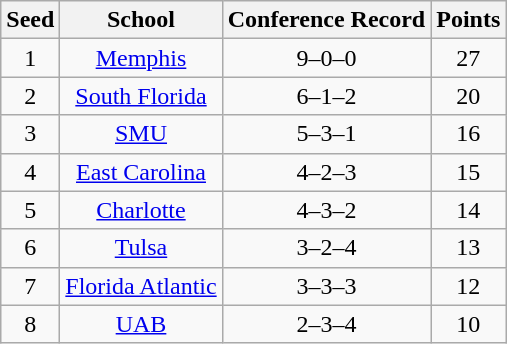<table class="wikitable" style="text-align:center">
<tr>
<th>Seed</th>
<th>School</th>
<th>Conference Record</th>
<th>Points</th>
</tr>
<tr>
<td>1</td>
<td><a href='#'>Memphis</a></td>
<td>9–0–0</td>
<td>27</td>
</tr>
<tr>
<td>2</td>
<td><a href='#'>South Florida</a></td>
<td>6–1–2</td>
<td>20</td>
</tr>
<tr>
<td>3</td>
<td><a href='#'>SMU</a></td>
<td>5–3–1</td>
<td>16</td>
</tr>
<tr>
<td>4</td>
<td><a href='#'>East Carolina</a></td>
<td>4–2–3</td>
<td>15</td>
</tr>
<tr>
<td>5</td>
<td><a href='#'>Charlotte</a></td>
<td>4–3–2</td>
<td>14</td>
</tr>
<tr>
<td>6</td>
<td><a href='#'>Tulsa</a></td>
<td>3–2–4</td>
<td>13</td>
</tr>
<tr>
<td>7</td>
<td><a href='#'>Florida Atlantic</a></td>
<td>3–3–3</td>
<td>12</td>
</tr>
<tr>
<td>8</td>
<td><a href='#'>UAB</a></td>
<td>2–3–4</td>
<td>10</td>
</tr>
</table>
